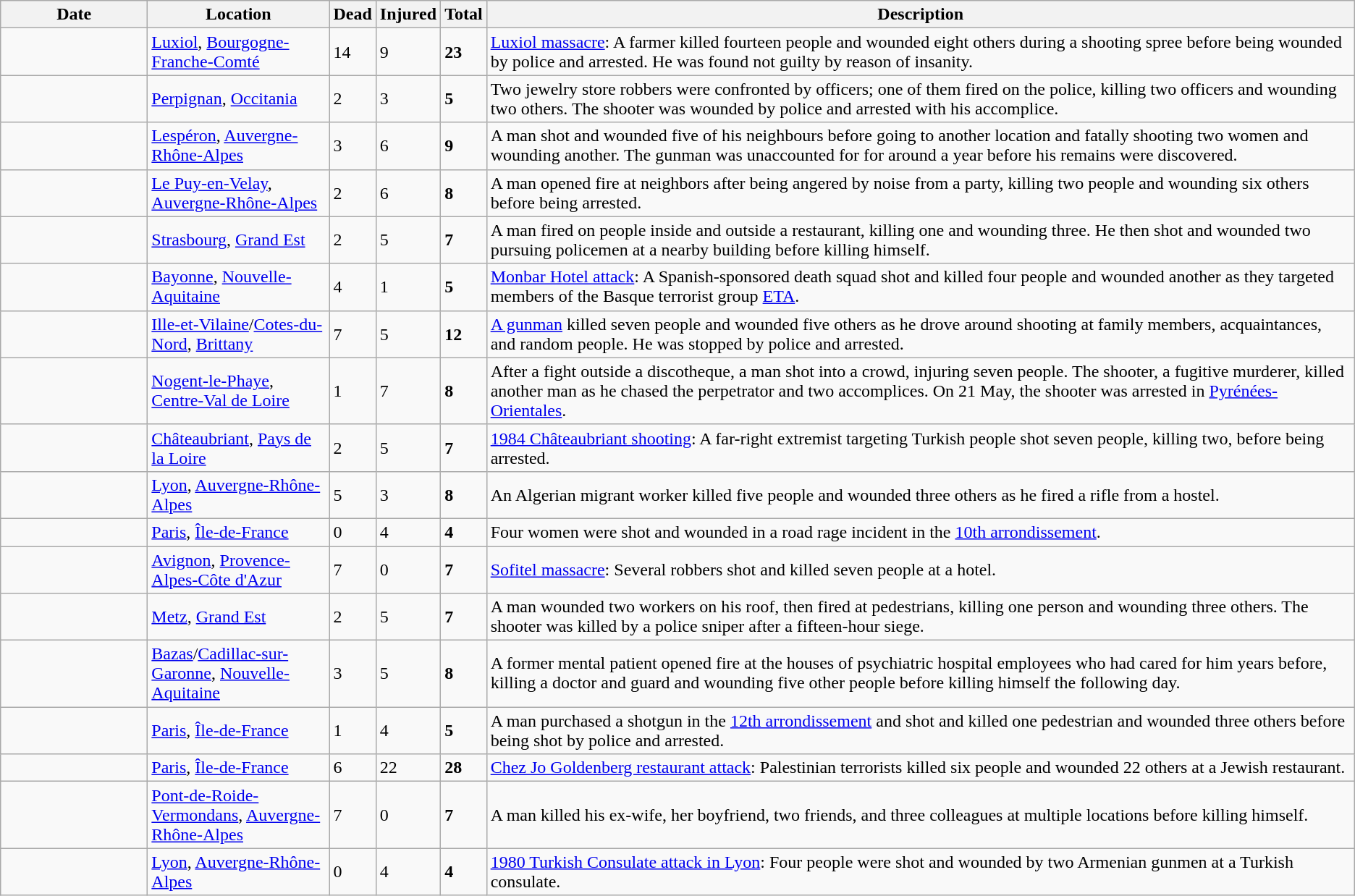<table class="wikitable sortable">
<tr>
<th scope="col" style="width: 8rem;">Date</th>
<th scope="col" style="width: 10rem;">Location</th>
<th data-sort-type=number>Dead</th>
<th data-sort-type=number>Injured</th>
<th data-sort-type=number>Total</th>
<th class=unsortable>Description</th>
</tr>
<tr>
<td></td>
<td><a href='#'>Luxiol</a>, <a href='#'>Bourgogne-Franche-Comté</a></td>
<td>14</td>
<td>9</td>
<td><strong>23</strong></td>
<td><a href='#'>Luxiol massacre</a>: A farmer killed fourteen people and wounded eight others during a shooting spree before being wounded by police and arrested. He was found not guilty by reason of insanity.</td>
</tr>
<tr>
<td></td>
<td><a href='#'>Perpignan</a>, <a href='#'>Occitania</a></td>
<td>2</td>
<td>3</td>
<td><strong>5</strong></td>
<td>Two jewelry store robbers were confronted by officers; one of them fired on the police, killing two officers and wounding two others. The shooter was wounded by police and arrested with his accomplice.</td>
</tr>
<tr>
<td></td>
<td><a href='#'>Lespéron</a>, <a href='#'>Auvergne-Rhône-Alpes</a></td>
<td>3</td>
<td>6</td>
<td><strong>9</strong></td>
<td>A man shot and wounded five of his neighbours before going to another location and fatally shooting two women and wounding another. The gunman was unaccounted for for around a year before his remains were discovered.</td>
</tr>
<tr>
<td></td>
<td><a href='#'>Le Puy-en-Velay</a>, <a href='#'>Auvergne-Rhône-Alpes</a></td>
<td>2</td>
<td>6</td>
<td><strong>8</strong></td>
<td>A man opened fire at neighbors after being angered by noise from a party, killing two people and wounding six others before being arrested.</td>
</tr>
<tr>
<td></td>
<td><a href='#'>Strasbourg</a>, <a href='#'>Grand Est</a></td>
<td>2</td>
<td>5</td>
<td><strong>7</strong></td>
<td>A man fired on people inside and outside a restaurant, killing one and wounding three. He then shot and wounded two pursuing policemen at a nearby building before killing himself.</td>
</tr>
<tr>
<td></td>
<td><a href='#'>Bayonne</a>, <a href='#'>Nouvelle-Aquitaine</a></td>
<td>4</td>
<td>1</td>
<td><strong>5</strong></td>
<td><a href='#'>Monbar Hotel attack</a>: A Spanish-sponsored death squad shot and killed four people and wounded another as they targeted members of the Basque terrorist group <a href='#'>ETA</a>.</td>
</tr>
<tr>
<td></td>
<td><a href='#'>Ille-et-Vilaine</a>/<a href='#'>Cotes-du-Nord</a>, <a href='#'>Brittany</a></td>
<td>7</td>
<td>5</td>
<td><strong>12</strong></td>
<td><a href='#'>A gunman</a> killed seven people and wounded five others as he drove around shooting at family members, acquaintances, and random people. He was stopped by police and arrested.</td>
</tr>
<tr>
<td></td>
<td><a href='#'>Nogent-le-Phaye</a>, <a href='#'>Centre-Val de Loire</a></td>
<td>1</td>
<td>7</td>
<td><strong>8</strong></td>
<td>After a fight outside a discotheque, a man shot into a crowd, injuring seven people. The shooter, a fugitive murderer, killed another man as he chased the perpetrator and two accomplices. On 21 May, the shooter was arrested in <a href='#'>Pyrénées-Orientales</a>.</td>
</tr>
<tr>
<td></td>
<td><a href='#'>Châteaubriant</a>, <a href='#'>Pays de la Loire</a></td>
<td>2</td>
<td>5</td>
<td><strong>7</strong></td>
<td><a href='#'>1984 Châteaubriant shooting</a>: A far-right extremist targeting Turkish people shot seven people, killing two, before being arrested.</td>
</tr>
<tr>
<td></td>
<td><a href='#'>Lyon</a>, <a href='#'>Auvergne-Rhône-Alpes</a></td>
<td>5</td>
<td>3</td>
<td><strong>8</strong></td>
<td>An Algerian migrant worker killed five people and wounded three others as he fired a rifle from a hostel.</td>
</tr>
<tr>
<td></td>
<td><a href='#'>Paris</a>, <a href='#'>Île-de-France</a></td>
<td>0</td>
<td>4</td>
<td><strong>4</strong></td>
<td>Four women were shot and wounded in a road rage incident in the <a href='#'>10th arrondissement</a>.</td>
</tr>
<tr>
<td></td>
<td><a href='#'>Avignon</a>, <a href='#'>Provence-Alpes-Côte d'Azur</a></td>
<td>7</td>
<td>0</td>
<td><strong>7</strong></td>
<td><a href='#'>Sofitel massacre</a>: Several robbers shot and killed seven people at a hotel.</td>
</tr>
<tr>
<td></td>
<td><a href='#'>Metz</a>, <a href='#'>Grand Est</a></td>
<td>2</td>
<td>5</td>
<td><strong>7</strong></td>
<td>A man wounded two workers on his roof, then fired at pedestrians, killing one person and wounding three others. The shooter was killed by a police sniper after a fifteen-hour siege.</td>
</tr>
<tr>
<td></td>
<td><a href='#'>Bazas</a>/<a href='#'>Cadillac-sur-Garonne</a>, <a href='#'>Nouvelle-Aquitaine</a></td>
<td>3</td>
<td>5</td>
<td><strong>8</strong></td>
<td>A former mental patient opened fire at the houses of psychiatric hospital employees who had cared for him years before, killing a doctor and guard and wounding five other people before killing himself the following day.</td>
</tr>
<tr>
<td></td>
<td><a href='#'>Paris</a>, <a href='#'>Île-de-France</a></td>
<td>1</td>
<td>4</td>
<td><strong>5</strong></td>
<td>A man purchased a shotgun in the <a href='#'>12th arrondissement</a> and shot and killed one pedestrian and wounded three others before being shot by police and arrested.</td>
</tr>
<tr>
<td></td>
<td><a href='#'>Paris</a>, <a href='#'>Île-de-France</a></td>
<td>6</td>
<td>22</td>
<td><strong>28</strong></td>
<td><a href='#'>Chez Jo Goldenberg restaurant attack</a>: Palestinian terrorists killed six people and wounded 22 others at a Jewish restaurant.</td>
</tr>
<tr>
<td></td>
<td><a href='#'>Pont-de-Roide-Vermondans</a>, <a href='#'>Auvergne-Rhône-Alpes</a></td>
<td>7</td>
<td>0</td>
<td><strong>7</strong></td>
<td>A man killed his ex-wife, her boyfriend, two friends, and three colleagues at multiple locations before killing himself.</td>
</tr>
<tr>
<td></td>
<td><a href='#'>Lyon</a>, <a href='#'>Auvergne-Rhône-Alpes</a></td>
<td>0</td>
<td>4</td>
<td><strong>4</strong></td>
<td><a href='#'>1980 Turkish Consulate attack in Lyon</a>: Four people were shot and wounded by two Armenian gunmen at a Turkish consulate.</td>
</tr>
</table>
